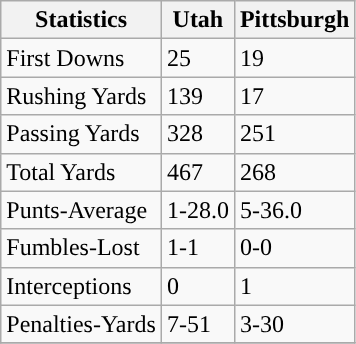<table class="wikitable">
<tr>
<th>Statistics</th>
<th>Utah</th>
<th>Pittsburgh</th>
</tr>
<tr>
<td>First Downs</td>
<td>25</td>
<td>19</td>
</tr>
<tr>
<td>Rushing Yards</td>
<td>139</td>
<td>17</td>
</tr>
<tr>
<td>Passing Yards</td>
<td>328</td>
<td>251</td>
</tr>
<tr>
<td>Total Yards</td>
<td>467</td>
<td>268</td>
</tr>
<tr>
<td>Punts-Average</td>
<td>1-28.0</td>
<td>5-36.0</td>
</tr>
<tr>
<td>Fumbles-Lost</td>
<td>1-1</td>
<td>0-0</td>
</tr>
<tr>
<td>Interceptions</td>
<td>0</td>
<td>1</td>
</tr>
<tr>
<td>Penalties-Yards</td>
<td>7-51</td>
<td>3-30</td>
</tr>
<tr>
</tr>
</table>
